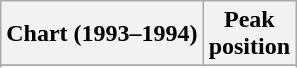<table class="wikitable sortable">
<tr>
<th align="left">Chart (1993–1994)</th>
<th align="center">Peak<br>position</th>
</tr>
<tr>
</tr>
<tr>
</tr>
</table>
